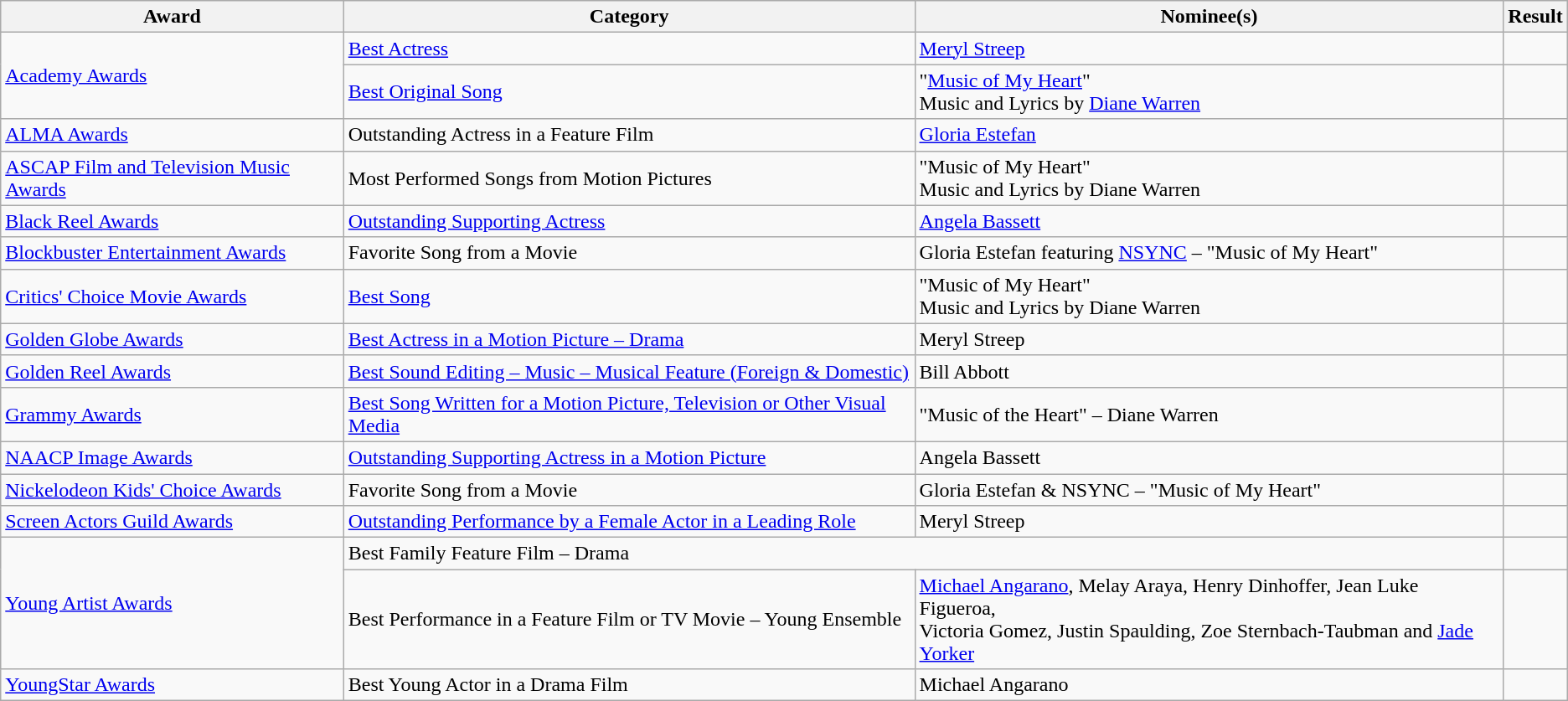<table class="wikitable plainrowheaders">
<tr>
<th>Award</th>
<th>Category</th>
<th>Nominee(s)</th>
<th>Result</th>
</tr>
<tr>
<td rowspan="2"><a href='#'>Academy Awards</a></td>
<td><a href='#'>Best Actress</a></td>
<td><a href='#'>Meryl Streep</a></td>
<td></td>
</tr>
<tr>
<td><a href='#'>Best Original Song</a></td>
<td>"<a href='#'>Music of My Heart</a>" <br> Music and Lyrics by <a href='#'>Diane Warren</a></td>
<td></td>
</tr>
<tr>
<td><a href='#'>ALMA Awards</a></td>
<td>Outstanding Actress in a Feature Film</td>
<td><a href='#'>Gloria Estefan</a></td>
<td></td>
</tr>
<tr>
<td><a href='#'>ASCAP Film and Television Music Awards</a></td>
<td>Most Performed Songs from Motion Pictures</td>
<td>"Music of My Heart" <br> Music and Lyrics by Diane Warren</td>
<td></td>
</tr>
<tr>
<td><a href='#'>Black Reel Awards</a></td>
<td><a href='#'>Outstanding Supporting Actress</a></td>
<td><a href='#'>Angela Bassett</a></td>
<td></td>
</tr>
<tr>
<td><a href='#'>Blockbuster Entertainment Awards</a></td>
<td>Favorite Song from a Movie</td>
<td>Gloria Estefan featuring <a href='#'>NSYNC</a> – "Music of My Heart"</td>
<td></td>
</tr>
<tr>
<td><a href='#'>Critics' Choice Movie Awards</a></td>
<td><a href='#'>Best Song</a></td>
<td>"Music of My Heart" <br> Music and Lyrics by Diane Warren</td>
<td></td>
</tr>
<tr>
<td><a href='#'>Golden Globe Awards</a></td>
<td><a href='#'>Best Actress in a Motion Picture – Drama</a></td>
<td>Meryl Streep</td>
<td></td>
</tr>
<tr>
<td><a href='#'>Golden Reel Awards</a></td>
<td><a href='#'>Best Sound Editing – Music – Musical Feature (Foreign & Domestic)</a></td>
<td>Bill Abbott</td>
<td></td>
</tr>
<tr>
<td><a href='#'>Grammy Awards</a></td>
<td><a href='#'>Best Song Written for a Motion Picture, Television or Other Visual Media</a></td>
<td>"Music of the Heart" – Diane Warren</td>
<td></td>
</tr>
<tr>
<td><a href='#'>NAACP Image Awards</a></td>
<td><a href='#'>Outstanding Supporting Actress in a Motion Picture</a></td>
<td>Angela Bassett</td>
<td></td>
</tr>
<tr>
<td><a href='#'>Nickelodeon Kids' Choice Awards</a></td>
<td>Favorite Song from a Movie</td>
<td>Gloria Estefan & NSYNC – "Music of My Heart"</td>
<td></td>
</tr>
<tr>
<td><a href='#'>Screen Actors Guild Awards</a></td>
<td><a href='#'>Outstanding Performance by a Female Actor in a Leading Role</a></td>
<td>Meryl Streep</td>
<td></td>
</tr>
<tr>
<td rowspan="2"><a href='#'>Young Artist Awards</a></td>
<td colspan="2">Best Family Feature Film – Drama</td>
<td></td>
</tr>
<tr>
<td>Best Performance in a Feature Film or TV Movie – Young Ensemble</td>
<td><a href='#'>Michael Angarano</a>, Melay Araya, Henry Dinhoffer, Jean Luke Figueroa, <br> Victoria Gomez, Justin Spaulding, Zoe Sternbach-Taubman and <a href='#'>Jade Yorker</a></td>
<td></td>
</tr>
<tr>
<td><a href='#'>YoungStar Awards</a></td>
<td>Best Young Actor in a Drama Film</td>
<td>Michael Angarano</td>
<td></td>
</tr>
</table>
